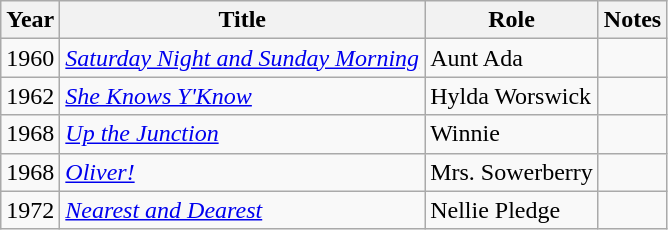<table class="wikitable">
<tr>
<th>Year</th>
<th>Title</th>
<th>Role</th>
<th>Notes</th>
</tr>
<tr>
<td>1960</td>
<td><em><a href='#'>Saturday Night and Sunday Morning</a></em></td>
<td>Aunt Ada</td>
<td></td>
</tr>
<tr>
<td>1962</td>
<td><em><a href='#'>She Knows Y'Know</a></em></td>
<td>Hylda Worswick</td>
<td></td>
</tr>
<tr>
<td>1968</td>
<td><em><a href='#'>Up the Junction</a></em></td>
<td>Winnie</td>
<td></td>
</tr>
<tr>
<td>1968</td>
<td><em><a href='#'>Oliver!</a></em></td>
<td>Mrs. Sowerberry</td>
<td></td>
</tr>
<tr>
<td>1972</td>
<td><em><a href='#'>Nearest and Dearest</a></em></td>
<td>Nellie Pledge</td>
<td></td>
</tr>
</table>
